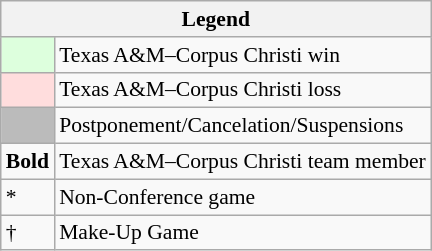<table class="wikitable" style="font-size:90%">
<tr>
<th colspan="2">Legend</th>
</tr>
<tr>
<td bgcolor="#ddffdd"> </td>
<td>Texas A&M–Corpus Christi win</td>
</tr>
<tr>
<td bgcolor="#ffdddd"> </td>
<td>Texas A&M–Corpus Christi loss</td>
</tr>
<tr>
<td bgcolor="#bbbbbb"> </td>
<td>Postponement/Cancelation/Suspensions</td>
</tr>
<tr>
<td><strong>Bold</strong></td>
<td>Texas A&M–Corpus Christi team member</td>
</tr>
<tr>
<td>*</td>
<td>Non-Conference game</td>
</tr>
<tr>
<td>†</td>
<td>Make-Up Game</td>
</tr>
</table>
